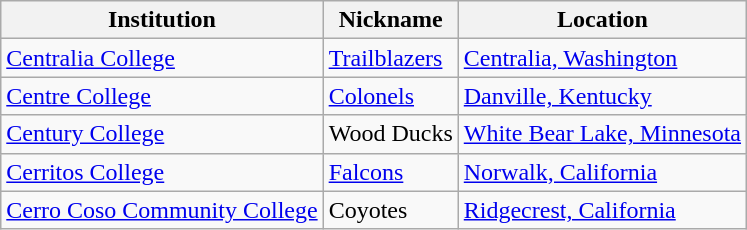<table class="wikitable">
<tr>
<th>Institution</th>
<th>Nickname</th>
<th>Location</th>
</tr>
<tr>
<td><a href='#'>Centralia College</a></td>
<td><a href='#'>Trailblazers</a></td>
<td><a href='#'>Centralia, Washington</a></td>
</tr>
<tr>
<td><a href='#'>Centre College</a></td>
<td><a href='#'>Colonels</a></td>
<td><a href='#'>Danville, Kentucky</a></td>
</tr>
<tr>
<td><a href='#'>Century College</a></td>
<td>Wood Ducks</td>
<td><a href='#'>White Bear Lake, Minnesota</a></td>
</tr>
<tr>
<td><a href='#'>Cerritos College</a></td>
<td><a href='#'>Falcons</a></td>
<td><a href='#'>Norwalk, California</a></td>
</tr>
<tr>
<td><a href='#'>Cerro Coso Community College</a></td>
<td>Coyotes</td>
<td><a href='#'>Ridgecrest, California</a></td>
</tr>
</table>
